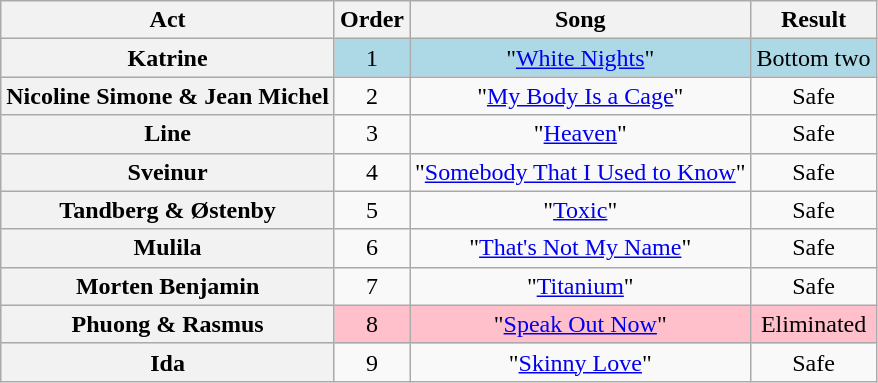<table class="wikitable plainrowheaders" style="text-align:center;">
<tr>
<th scope="col">Act</th>
<th scope="col">Order</th>
<th scope="col">Song</th>
<th scope="col">Result</th>
</tr>
<tr style="background:lightblue;">
<th scope=row>Katrine</th>
<td>1</td>
<td>"<a href='#'>White Nights</a>"</td>
<td>Bottom two</td>
</tr>
<tr>
<th scope=row>Nicoline Simone & Jean Michel</th>
<td>2</td>
<td>"<a href='#'>My Body Is a Cage</a>"</td>
<td>Safe</td>
</tr>
<tr>
<th scope=row>Line</th>
<td>3</td>
<td>"<a href='#'>Heaven</a>"</td>
<td>Safe</td>
</tr>
<tr>
<th scope=row>Sveinur</th>
<td>4</td>
<td>"<a href='#'>Somebody That I Used to Know</a>"</td>
<td>Safe</td>
</tr>
<tr>
<th scope=row>Tandberg & Østenby</th>
<td>5</td>
<td>"<a href='#'>Toxic</a>"</td>
<td>Safe</td>
</tr>
<tr>
<th scope=row>Mulila</th>
<td>6</td>
<td>"<a href='#'>That's Not My Name</a>"</td>
<td>Safe</td>
</tr>
<tr>
<th scope=row>Morten Benjamin</th>
<td>7</td>
<td>"<a href='#'>Titanium</a>"</td>
<td>Safe</td>
</tr>
<tr style="background:pink;">
<th scope=row>Phuong & Rasmus</th>
<td>8</td>
<td>"<a href='#'>Speak Out Now</a>"</td>
<td>Eliminated</td>
</tr>
<tr>
<th scope=row>Ida</th>
<td>9</td>
<td>"<a href='#'>Skinny Love</a>"</td>
<td>Safe</td>
</tr>
</table>
